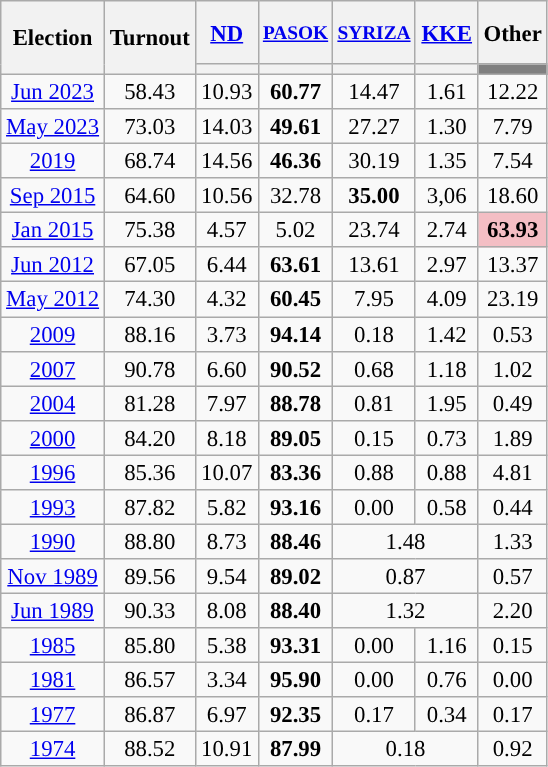<table class="wikitable collapsible" style="text-align:center; font-size:95%; line-height:16px;">
<tr style="height:42px;">
<th rowspan="2">Election</th>
<th rowspan="2" style="width:50px;">Turnout</th>
<th style="width:35px;"><a href='#'>ND</a></th>
<th style="width:35px; font-size:85%;"><a href='#'>PASOK</a></th>
<th style="width:35px; font-size:85%;"><a href='#'>SYRIZA</a></th>
<th style="width:35px;"><a href='#'>KKE</a></th>
<th style="width:35px;">Other</th>
</tr>
<tr>
<th style="color:inherit;background:"></th>
<th style="color:inherit;background:"></th>
<th style="color:inherit;background:"></th>
<th style="color:inherit;background:"></th>
<th style="color:inherit;background:Grey;"></th>
</tr>
<tr>
<td><a href='#'>Jun 2023</a></td>
<td>58.43</td>
<td>10.93</td>
<td><strong>60.77</strong></td>
<td>14.47</td>
<td>1.61</td>
<td>12.22</td>
</tr>
<tr>
<td><a href='#'>May 2023</a></td>
<td>73.03</td>
<td>14.03</td>
<td><strong>49.61</strong></td>
<td>27.27</td>
<td>1.30</td>
<td>7.79</td>
</tr>
<tr>
<td><a href='#'>2019</a></td>
<td>68.74</td>
<td>14.56</td>
<td><strong>46.36</strong></td>
<td>30.19</td>
<td>1.35</td>
<td>7.54</td>
</tr>
<tr>
<td><a href='#'>Sep 2015</a></td>
<td>64.60</td>
<td>10.56</td>
<td>32.78</td>
<td><strong>35.00</strong></td>
<td>3,06</td>
<td>18.60</td>
</tr>
<tr>
<td><a href='#'>Jan 2015</a></td>
<td>75.38</td>
<td>4.57</td>
<td>5.02</td>
<td>23.74</td>
<td>2.74</td>
<td style="background:#f4bec4;"><strong>63.93</strong></td>
</tr>
<tr>
<td><a href='#'>Jun 2012</a></td>
<td>67.05</td>
<td>6.44</td>
<td><strong>63.61</strong></td>
<td>13.61</td>
<td>2.97</td>
<td>13.37</td>
</tr>
<tr>
<td><a href='#'>May 2012</a></td>
<td>74.30</td>
<td>4.32</td>
<td><strong>60.45</strong></td>
<td>7.95</td>
<td>4.09</td>
<td>23.19</td>
</tr>
<tr>
<td><a href='#'>2009</a></td>
<td>88.16</td>
<td>3.73</td>
<td><strong>94.14</strong></td>
<td>0.18</td>
<td>1.42</td>
<td>0.53</td>
</tr>
<tr>
<td><a href='#'>2007</a></td>
<td>90.78</td>
<td>6.60</td>
<td><strong>90.52</strong></td>
<td>0.68</td>
<td>1.18</td>
<td>1.02</td>
</tr>
<tr>
<td><a href='#'>2004</a></td>
<td>81.28</td>
<td>7.97</td>
<td><strong>88.78</strong></td>
<td>0.81</td>
<td>1.95</td>
<td>0.49</td>
</tr>
<tr>
<td><a href='#'>2000</a></td>
<td>84.20</td>
<td>8.18</td>
<td><strong>89.05</strong></td>
<td>0.15</td>
<td>0.73</td>
<td>1.89</td>
</tr>
<tr>
<td><a href='#'>1996</a></td>
<td>85.36</td>
<td>10.07</td>
<td><strong>83.36</strong></td>
<td>0.88</td>
<td>0.88</td>
<td>4.81</td>
</tr>
<tr>
<td><a href='#'>1993</a></td>
<td>87.82</td>
<td>5.82</td>
<td><strong>93.16</strong></td>
<td>0.00</td>
<td>0.58</td>
<td>0.44</td>
</tr>
<tr>
<td><a href='#'>1990</a></td>
<td>88.80</td>
<td>8.73</td>
<td><strong>88.46</strong></td>
<td colspan="2">1.48</td>
<td>1.33</td>
</tr>
<tr>
<td><a href='#'>Nov 1989</a></td>
<td>89.56</td>
<td>9.54</td>
<td><strong>89.02</strong></td>
<td colspan="2">0.87</td>
<td>0.57</td>
</tr>
<tr>
<td><a href='#'>Jun 1989</a></td>
<td>90.33</td>
<td>8.08</td>
<td><strong>88.40</strong></td>
<td colspan="2">1.32</td>
<td>2.20</td>
</tr>
<tr>
<td><a href='#'>1985</a></td>
<td>85.80</td>
<td>5.38</td>
<td><strong>93.31</strong></td>
<td>0.00</td>
<td>1.16</td>
<td>0.15</td>
</tr>
<tr>
<td><a href='#'>1981</a></td>
<td>86.57</td>
<td>3.34</td>
<td><strong>95.90</strong></td>
<td>0.00</td>
<td>0.76</td>
<td>0.00</td>
</tr>
<tr>
<td><a href='#'>1977</a></td>
<td>86.87</td>
<td>6.97</td>
<td><strong>92.35</strong></td>
<td>0.17</td>
<td>0.34</td>
<td>0.17</td>
</tr>
<tr>
<td><a href='#'>1974</a></td>
<td>88.52</td>
<td>10.91</td>
<td><strong>87.99</strong></td>
<td colspan="2">0.18</td>
<td>0.92</td>
</tr>
</table>
